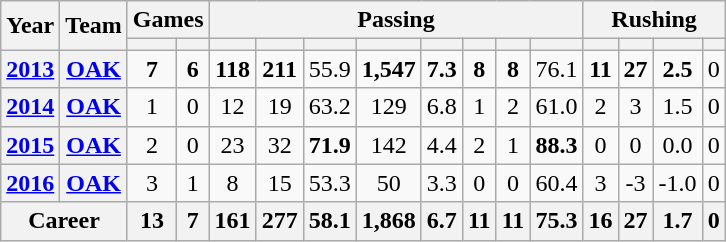<table class="wikitable" style="text-align:center;">
<tr>
<th rowspan="2">Year</th>
<th rowspan="2">Team</th>
<th colspan="2">Games</th>
<th colspan="8">Passing</th>
<th colspan="4">Rushing</th>
</tr>
<tr>
<th></th>
<th></th>
<th></th>
<th></th>
<th></th>
<th></th>
<th></th>
<th></th>
<th></th>
<th></th>
<th></th>
<th></th>
<th></th>
<th></th>
</tr>
<tr>
<th><a href='#'>2013</a></th>
<th><a href='#'>OAK</a></th>
<td><strong>7</strong></td>
<td><strong>6</strong></td>
<td><strong>118</strong></td>
<td><strong>211</strong></td>
<td>55.9</td>
<td><strong>1,547</strong></td>
<td><strong>7.3</strong></td>
<td><strong>8</strong></td>
<td><strong>8</strong></td>
<td>76.1</td>
<td><strong>11</strong></td>
<td><strong>27</strong></td>
<td><strong>2.5</strong></td>
<td>0</td>
</tr>
<tr>
<th><a href='#'>2014</a></th>
<th><a href='#'>OAK</a></th>
<td>1</td>
<td>0</td>
<td>12</td>
<td>19</td>
<td>63.2</td>
<td>129</td>
<td>6.8</td>
<td>1</td>
<td>2</td>
<td>61.0</td>
<td>2</td>
<td>3</td>
<td>1.5</td>
<td>0</td>
</tr>
<tr>
<th><a href='#'>2015</a></th>
<th><a href='#'>OAK</a></th>
<td>2</td>
<td>0</td>
<td>23</td>
<td>32</td>
<td><strong>71.9</strong></td>
<td>142</td>
<td>4.4</td>
<td>2</td>
<td>1</td>
<td><strong>88.3</strong></td>
<td>0</td>
<td>0</td>
<td>0.0</td>
<td>0</td>
</tr>
<tr>
<th><a href='#'>2016</a></th>
<th><a href='#'>OAK</a></th>
<td>3</td>
<td>1</td>
<td>8</td>
<td>15</td>
<td>53.3</td>
<td>50</td>
<td>3.3</td>
<td>0</td>
<td>0</td>
<td>60.4</td>
<td>3</td>
<td>-3</td>
<td>-1.0</td>
<td>0</td>
</tr>
<tr>
<th colspan="2">Career</th>
<th>13</th>
<th>7</th>
<th>161</th>
<th>277</th>
<th>58.1</th>
<th>1,868</th>
<th>6.7</th>
<th>11</th>
<th>11</th>
<th>75.3</th>
<th>16</th>
<th>27</th>
<th>1.7</th>
<th>0</th>
</tr>
</table>
